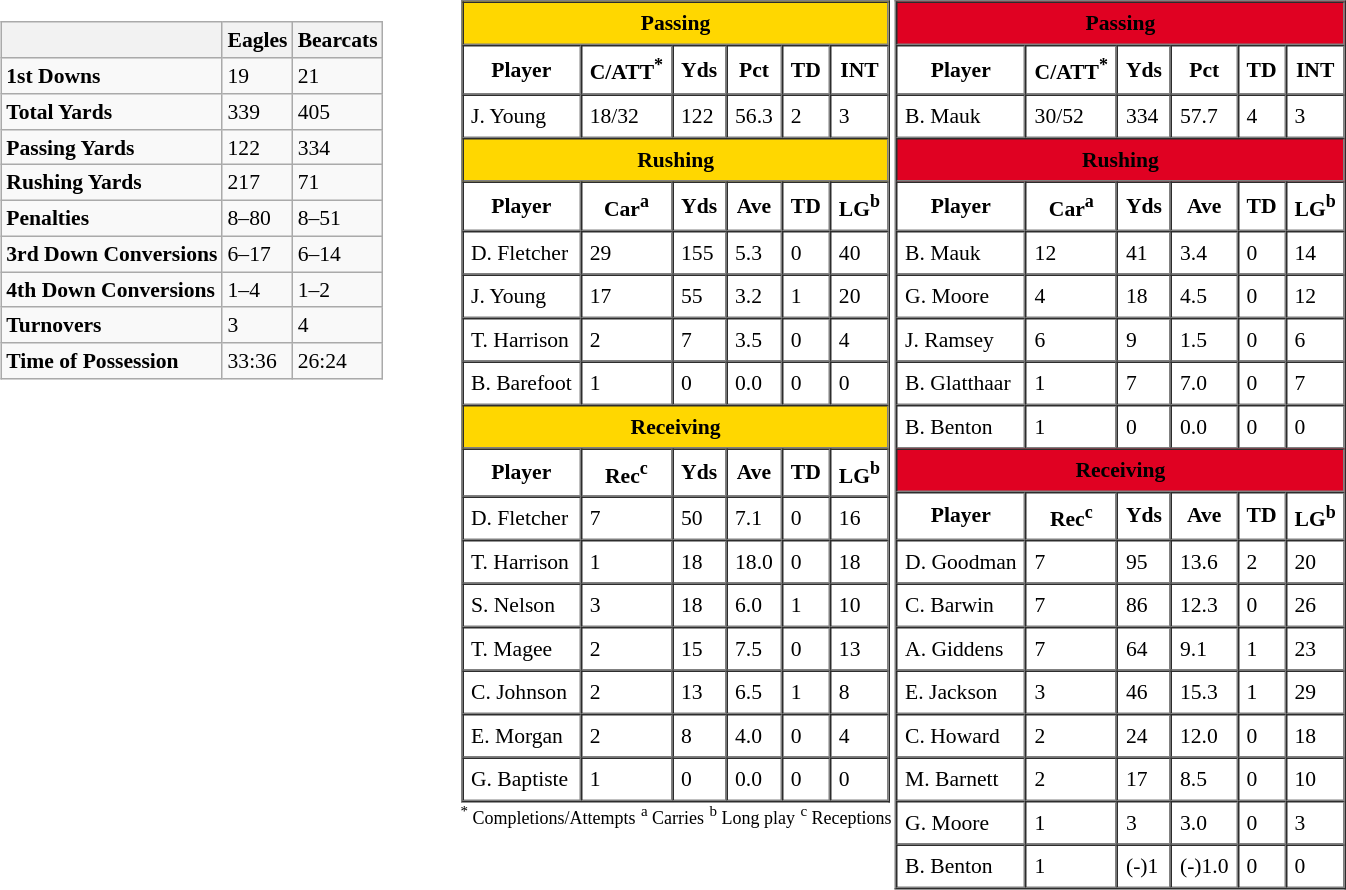<table class="toccolours" style="border-collapse:collapse; font-size:90%;">
<tr>
<td></td>
</tr>
<tr>
<td valign="top"><br><table class="wikitable">
<tr>
<th></th>
<th>Eagles</th>
<th>Bearcats</th>
</tr>
<tr>
<td><strong>1st Downs</strong></td>
<td>19</td>
<td>21</td>
</tr>
<tr>
<td><strong>Total Yards</strong></td>
<td>339</td>
<td>405</td>
</tr>
<tr>
<td><strong>Passing Yards</strong></td>
<td>122</td>
<td>334</td>
</tr>
<tr>
<td><strong>Rushing Yards</strong></td>
<td>217</td>
<td>71</td>
</tr>
<tr>
<td><strong>Penalties</strong></td>
<td>8–80</td>
<td>8–51</td>
</tr>
<tr>
<td><strong>3rd Down Conversions</strong></td>
<td>6–17</td>
<td>6–14</td>
</tr>
<tr>
<td><strong>4th Down Conversions</strong></td>
<td>1–4</td>
<td>1–2</td>
</tr>
<tr>
<td><strong>Turnovers</strong></td>
<td>3</td>
<td>4</td>
</tr>
<tr>
<td><strong>Time of Possession</strong></td>
<td>33:36</td>
<td>26:24</td>
</tr>
</table>
</td>
<td width="33"> </td>
<td valign="top"><br><table border="1" cellpadding="5" cellspacing="0">
<tr>
<th colspan="6" style="background:#FFD700;color:black;">Passing</th>
</tr>
<tr>
<th>Player</th>
<th>C/ATT<sup>*</sup></th>
<th>Yds</th>
<th>Pct</th>
<th>TD</th>
<th>INT</th>
</tr>
<tr>
<td>J. Young</td>
<td>18/32</td>
<td>122</td>
<td>56.3</td>
<td>2</td>
<td>3</td>
</tr>
<tr>
<th colspan="6" style="background:#FFD700;color:black">Rushing</th>
</tr>
<tr>
<th>Player</th>
<th>Car<sup>a</sup></th>
<th>Yds</th>
<th>Ave</th>
<th>TD</th>
<th>LG<sup>b</sup></th>
</tr>
<tr>
<td>D. Fletcher</td>
<td>29</td>
<td>155</td>
<td>5.3</td>
<td>0</td>
<td>40</td>
</tr>
<tr>
<td>J. Young</td>
<td>17</td>
<td>55</td>
<td>3.2</td>
<td>1</td>
<td>20</td>
</tr>
<tr>
<td>T. Harrison</td>
<td>2</td>
<td>7</td>
<td>3.5</td>
<td>0</td>
<td>4</td>
</tr>
<tr>
<td>B. Barefoot</td>
<td>1</td>
<td>0</td>
<td>0.0</td>
<td>0</td>
<td>0</td>
</tr>
<tr>
<th colspan="6" style="background:#FFD700;color:black">Receiving</th>
</tr>
<tr>
<th>Player</th>
<th>Rec<sup>c</sup></th>
<th>Yds</th>
<th>Ave</th>
<th>TD</th>
<th>LG<sup>b</sup></th>
</tr>
<tr>
<td>D. Fletcher</td>
<td>7</td>
<td>50</td>
<td>7.1</td>
<td>0</td>
<td>16</td>
</tr>
<tr>
<td>T. Harrison</td>
<td>1</td>
<td>18</td>
<td>18.0</td>
<td>0</td>
<td>18</td>
</tr>
<tr>
<td>S. Nelson</td>
<td>3</td>
<td>18</td>
<td>6.0</td>
<td>1</td>
<td>10</td>
</tr>
<tr>
<td>T. Magee</td>
<td>2</td>
<td>15</td>
<td>7.5</td>
<td>0</td>
<td>13</td>
</tr>
<tr>
<td>C. Johnson</td>
<td>2</td>
<td>13</td>
<td>6.5</td>
<td>1</td>
<td>8</td>
</tr>
<tr>
<td>E. Morgan</td>
<td>2</td>
<td>8</td>
<td>4.0</td>
<td>0</td>
<td>4</td>
</tr>
<tr>
<td>G. Baptiste</td>
<td>1</td>
<td>0</td>
<td>0.0</td>
<td>0</td>
<td>0</td>
</tr>
</table>
<small><sup>*</sup> Completions/Attempts</small>
<small><sup>a</sup> Carries</small>
<small><sup>b</sup> Long play</small>
<small><sup>c</sup> Receptions</small></td>
<td><br><table border="1" cellpadding="5" cellspacing="0">
<tr>
<th colspan="6" style="background:#E00122;color:black">Passing</th>
</tr>
<tr>
<th>Player</th>
<th>C/ATT<sup>*</sup></th>
<th>Yds</th>
<th>Pct</th>
<th>TD</th>
<th>INT</th>
</tr>
<tr>
<td>B. Mauk</td>
<td>30/52</td>
<td>334</td>
<td>57.7</td>
<td>4</td>
<td>3</td>
</tr>
<tr>
<th colspan="6" style="background:#E00122;color:black">Rushing</th>
</tr>
<tr>
<th>Player</th>
<th>Car<sup>a</sup></th>
<th>Yds</th>
<th>Ave</th>
<th>TD</th>
<th>LG<sup>b</sup></th>
</tr>
<tr>
<td>B. Mauk</td>
<td>12</td>
<td>41</td>
<td>3.4</td>
<td>0</td>
<td>14</td>
</tr>
<tr>
<td>G. Moore</td>
<td>4</td>
<td>18</td>
<td>4.5</td>
<td>0</td>
<td>12</td>
</tr>
<tr>
<td>J. Ramsey</td>
<td>6</td>
<td>9</td>
<td>1.5</td>
<td>0</td>
<td>6</td>
</tr>
<tr>
<td>B. Glatthaar</td>
<td>1</td>
<td>7</td>
<td>7.0</td>
<td>0</td>
<td>7</td>
</tr>
<tr>
<td>B. Benton</td>
<td>1</td>
<td>0</td>
<td>0.0</td>
<td>0</td>
<td>0</td>
</tr>
<tr>
<th colspan="6" style="background:#E00122;color:black">Receiving</th>
</tr>
<tr>
<th>Player</th>
<th>Rec<sup>c</sup></th>
<th>Yds</th>
<th>Ave</th>
<th>TD</th>
<th>LG<sup>b</sup></th>
</tr>
<tr>
<td>D. Goodman</td>
<td>7</td>
<td>95</td>
<td>13.6</td>
<td>2</td>
<td>20</td>
</tr>
<tr>
<td>C. Barwin</td>
<td>7</td>
<td>86</td>
<td>12.3</td>
<td>0</td>
<td>26</td>
</tr>
<tr>
<td>A. Giddens</td>
<td>7</td>
<td>64</td>
<td>9.1</td>
<td>1</td>
<td>23</td>
</tr>
<tr>
<td>E. Jackson</td>
<td>3</td>
<td>46</td>
<td>15.3</td>
<td>1</td>
<td>29</td>
</tr>
<tr>
<td>C. Howard</td>
<td>2</td>
<td>24</td>
<td>12.0</td>
<td>0</td>
<td>18</td>
</tr>
<tr>
<td>M. Barnett</td>
<td>2</td>
<td>17</td>
<td>8.5</td>
<td>0</td>
<td>10</td>
</tr>
<tr>
<td>G. Moore</td>
<td>1</td>
<td>3</td>
<td>3.0</td>
<td>0</td>
<td>3</td>
</tr>
<tr>
<td>B. Benton</td>
<td>1</td>
<td>(-)1</td>
<td>(-)1.0</td>
<td>0</td>
<td>0</td>
</tr>
</table>
</td>
</tr>
</table>
